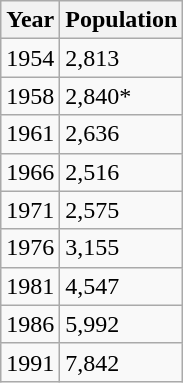<table class="wikitable">
<tr>
<th>Year</th>
<th>Population</th>
</tr>
<tr>
<td>1954</td>
<td>2,813</td>
</tr>
<tr>
<td>1958</td>
<td>2,840*</td>
</tr>
<tr>
<td>1961</td>
<td>2,636</td>
</tr>
<tr>
<td>1966</td>
<td>2,516</td>
</tr>
<tr>
<td>1971</td>
<td>2,575</td>
</tr>
<tr>
<td>1976</td>
<td>3,155</td>
</tr>
<tr>
<td>1981</td>
<td>4,547</td>
</tr>
<tr>
<td>1986</td>
<td>5,992</td>
</tr>
<tr>
<td>1991</td>
<td>7,842</td>
</tr>
</table>
